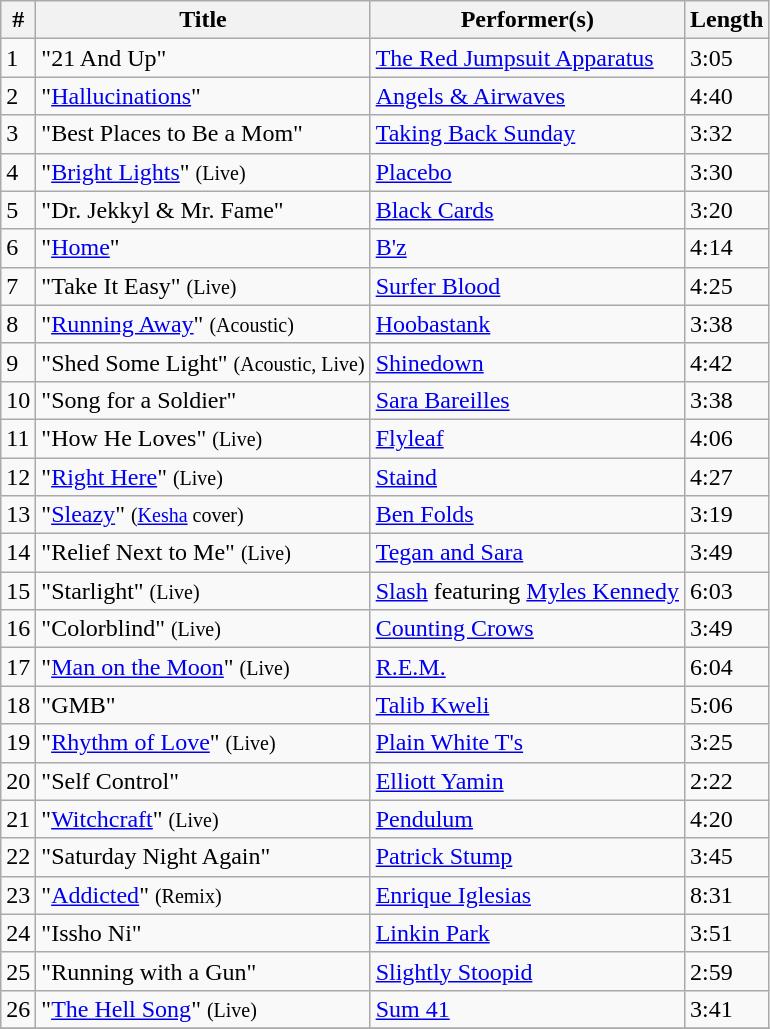<table class="wikitable">
<tr>
<th align="center">#</th>
<th align="center">Title</th>
<th align="center">Performer(s)</th>
<th align="center">Length</th>
</tr>
<tr>
<td>1</td>
<td>"21 And Up"</td>
<td><a href='#'>The Red Jumpsuit Apparatus</a></td>
<td>3:05</td>
</tr>
<tr>
<td>2</td>
<td>"<a href='#'>Hallucinations</a>"</td>
<td><a href='#'>Angels & Airwaves</a></td>
<td>4:40</td>
</tr>
<tr>
<td>3</td>
<td>"Best Places to Be a Mom"</td>
<td><a href='#'>Taking Back Sunday</a></td>
<td>3:32</td>
</tr>
<tr>
<td>4</td>
<td>"<a href='#'>Bright Lights</a>" <small>(Live)</small></td>
<td><a href='#'>Placebo</a></td>
<td>3:30</td>
</tr>
<tr>
<td>5</td>
<td>"Dr. Jekkyl & Mr. Fame"</td>
<td><a href='#'>Black Cards</a></td>
<td>3:20</td>
</tr>
<tr>
<td>6</td>
<td>"<a href='#'>Home</a>"</td>
<td><a href='#'>B'z</a></td>
<td>4:14</td>
</tr>
<tr>
<td>7</td>
<td>"Take It Easy" <small>(Live)</small></td>
<td><a href='#'>Surfer Blood</a></td>
<td>4:25</td>
</tr>
<tr>
<td>8</td>
<td>"<a href='#'>Running Away</a>" <small>(Acoustic)</small></td>
<td><a href='#'>Hoobastank</a></td>
<td>3:38</td>
</tr>
<tr>
<td>9</td>
<td>"Shed Some Light" <small>(Acoustic, Live)</small></td>
<td><a href='#'>Shinedown</a></td>
<td>4:42</td>
</tr>
<tr>
<td>10</td>
<td>"Song for a Soldier"</td>
<td><a href='#'>Sara Bareilles</a></td>
<td>3:38</td>
</tr>
<tr>
<td>11</td>
<td>"How He Loves" <small>(Live)</small></td>
<td><a href='#'>Flyleaf</a></td>
<td>4:06</td>
</tr>
<tr>
<td>12</td>
<td>"<a href='#'>Right Here</a>" <small>(Live)</small></td>
<td><a href='#'>Staind</a></td>
<td>4:27</td>
</tr>
<tr>
<td>13</td>
<td>"<a href='#'>Sleazy</a>" <small>(<a href='#'>Kesha</a> cover)</small></td>
<td><a href='#'>Ben Folds</a></td>
<td>3:19</td>
</tr>
<tr>
<td>14</td>
<td>"Relief Next to Me" <small>(Live)</small></td>
<td><a href='#'>Tegan and Sara</a></td>
<td>3:49</td>
</tr>
<tr>
<td>15</td>
<td>"Starlight" <small>(Live)</small></td>
<td><a href='#'>Slash</a> featuring <a href='#'>Myles Kennedy</a></td>
<td>6:03</td>
</tr>
<tr>
<td>16</td>
<td>"Colorblind" <small>(Live)</small></td>
<td><a href='#'>Counting Crows</a></td>
<td>3:49</td>
</tr>
<tr>
<td>17</td>
<td>"<a href='#'>Man on the Moon</a>" <small>(Live)</small></td>
<td><a href='#'>R.E.M.</a></td>
<td>6:04</td>
</tr>
<tr>
<td>18</td>
<td>"GMB"</td>
<td><a href='#'>Talib Kweli</a></td>
<td>5:06</td>
</tr>
<tr>
<td>19</td>
<td>"<a href='#'>Rhythm of Love</a>" <small>(Live)</small></td>
<td><a href='#'>Plain White T's</a></td>
<td>3:25</td>
</tr>
<tr>
<td>20</td>
<td>"Self Control"</td>
<td><a href='#'>Elliott Yamin</a></td>
<td>2:22</td>
</tr>
<tr>
<td>21</td>
<td>"<a href='#'>Witchcraft</a>" <small>(Live)</small></td>
<td><a href='#'>Pendulum</a></td>
<td>4:20</td>
</tr>
<tr>
<td>22</td>
<td>"Saturday Night Again"</td>
<td><a href='#'>Patrick Stump</a></td>
<td>3:45</td>
</tr>
<tr>
<td>23</td>
<td>"<a href='#'>Addicted</a>" <small>(Remix)</small></td>
<td><a href='#'>Enrique Iglesias</a></td>
<td>8:31</td>
</tr>
<tr>
<td>24</td>
<td>"Issho Ni"</td>
<td><a href='#'>Linkin Park</a></td>
<td>3:51</td>
</tr>
<tr>
<td>25</td>
<td>"Running with a Gun"</td>
<td><a href='#'>Slightly Stoopid</a></td>
<td>2:59</td>
</tr>
<tr>
<td>26</td>
<td>"<a href='#'>The Hell Song</a>" <small>(Live)</small></td>
<td><a href='#'>Sum 41</a></td>
<td>3:41</td>
</tr>
<tr>
</tr>
</table>
